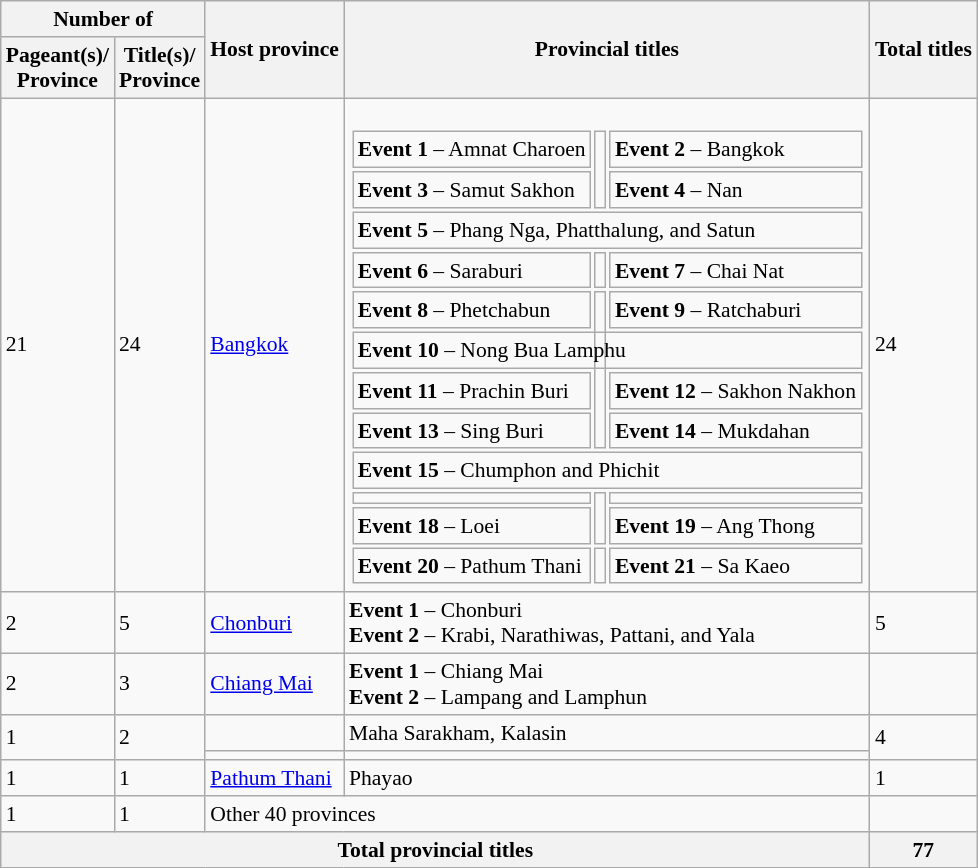<table class="wikitable defaultcenter col3left col4left" style="font-size: 90%;">
<tr>
<th colspan=2>Number of</th>
<th rowspan=2>Host province</th>
<th rowspan=2>Provincial titles</th>
<th rowspan=2>Total titles</th>
</tr>
<tr>
<th>Pageant(s)/<br>Province</th>
<th>Title(s)/<br>Province</th>
</tr>
<tr>
<td>21</td>
<td>24</td>
<td><a href='#'>Bangkok</a></td>
<td><br><table>
<tr>
<td><strong>Event 1</strong> – Amnat Charoen</td>
<td rowspan=2></td>
<td><strong>Event 2</strong> – Bangkok</td>
</tr>
<tr>
<td><strong>Event 3</strong> – Samut Sakhon</td>
<td><strong>Event 4</strong> – Nan</td>
</tr>
<tr>
<td colspan=3><strong>Event 5</strong> – Phang Nga, Phatthalung, and Satun</td>
</tr>
<tr>
<td><strong>Event 6</strong> – Saraburi</td>
<td></td>
<td><strong>Event 7</strong> – Chai Nat</td>
</tr>
<tr>
<td><strong>Event 8</strong> – Phetchabun</td>
<td rowspan=4></td>
<td><strong>Event 9</strong> – Ratchaburi</td>
</tr>
<tr>
<td colspan=3><strong>Event 10</strong> – Nong Bua Lamphu</td>
</tr>
<tr>
<td><strong>Event 11</strong> – Prachin Buri</td>
<td><strong>Event 12</strong> – Sakhon Nakhon</td>
</tr>
<tr>
<td><strong>Event 13</strong> – Sing Buri</td>
<td><strong>Event 14</strong> – Mukdahan</td>
</tr>
<tr>
<td colspan=3><strong>Event 15</strong> – Chumphon and Phichit</td>
</tr>
<tr>
<td></td>
<td rowspan=2></td>
<td></td>
</tr>
<tr>
<td><strong>Event 18</strong> – Loei</td>
<td><strong>Event 19</strong> – Ang Thong</td>
</tr>
<tr>
<td><strong>Event 20</strong> – Pathum Thani</td>
<td></td>
<td><strong>Event 21</strong> – Sa Kaeo</td>
</tr>
</table>
</td>
<td>24</td>
</tr>
<tr>
<td>2</td>
<td>5</td>
<td><a href='#'>Chonburi</a></td>
<td><strong>Event 1</strong> – Chonburi<br><strong>Event 2</strong> – Krabi, Narathiwas, Pattani, and Yala</td>
<td>5</td>
</tr>
<tr>
<td>2</td>
<td>3</td>
<td><a href='#'>Chiang Mai</a></td>
<td><strong>Event 1</strong> – Chiang Mai<br><strong>Event 2</strong> – Lampang and Lamphun</td>
<td></td>
</tr>
<tr>
<td rowspan=2>1</td>
<td rowspan=2>2</td>
<td></td>
<td>Maha Sarakham, Kalasin</td>
<td rowspan=2>4</td>
</tr>
<tr>
<td></td>
<td></td>
</tr>
<tr>
<td>1</td>
<td>1</td>
<td><a href='#'>Pathum Thani</a></td>
<td>Phayao</td>
<td>1</td>
</tr>
<tr>
<td>1</td>
<td>1</td>
<td colspan=2>Other 40 provinces</td>
<td></td>
</tr>
<tr>
<th colspan=4>Total provincial titles</th>
<th>77</th>
</tr>
</table>
